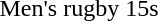<table>
<tr>
<td>Men's rugby 15s</td>
<td align=center></td>
<td align=center></td>
<td align=center></td>
</tr>
</table>
